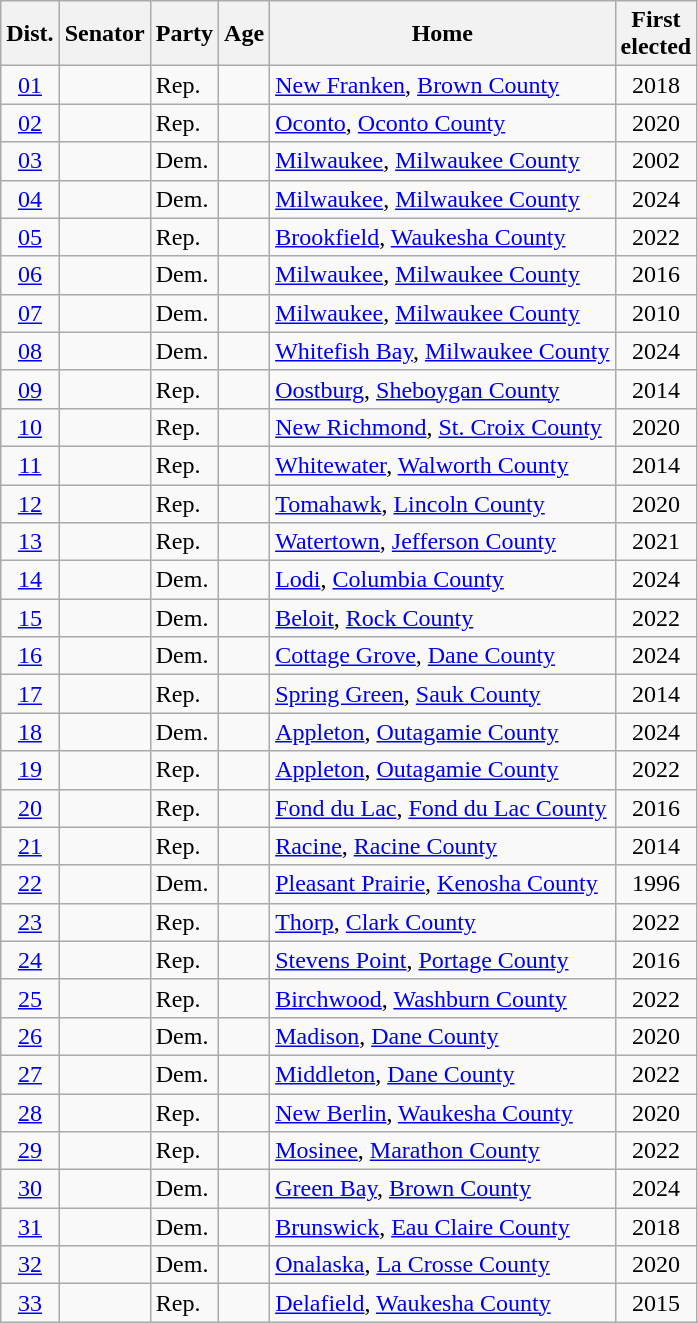<table class="wikitable sortable">
<tr>
<th>Dist.</th>
<th>Senator</th>
<th>Party</th>
<th>Age</th>
<th>Home</th>
<th>First<br>elected</th>
</tr>
<tr>
<td align="center"><a href='#'>01</a></td>
<td></td>
<td>Rep.</td>
<td align="center"></td>
<td><a href='#'>New Franken</a>, <a href='#'>Brown County</a></td>
<td align="center">2018</td>
</tr>
<tr>
<td align="center"><a href='#'>02</a></td>
<td></td>
<td>Rep.</td>
<td align="center"></td>
<td><a href='#'>Oconto</a>, <a href='#'>Oconto County</a></td>
<td align="center">2020</td>
</tr>
<tr>
<td align="center"><a href='#'>03</a></td>
<td></td>
<td>Dem.</td>
<td align="center"></td>
<td><a href='#'>Milwaukee</a>, <a href='#'>Milwaukee County</a></td>
<td align="center">2002</td>
</tr>
<tr>
<td align="center"><a href='#'>04</a></td>
<td></td>
<td>Dem.</td>
<td align="center"></td>
<td><a href='#'>Milwaukee</a>, <a href='#'>Milwaukee County</a></td>
<td align="center">2024</td>
</tr>
<tr>
<td align="center"><a href='#'>05</a></td>
<td></td>
<td>Rep.</td>
<td align="center"></td>
<td><a href='#'>Brookfield</a>, <a href='#'>Waukesha County</a></td>
<td align="center">2022</td>
</tr>
<tr>
<td align="center"><a href='#'>06</a></td>
<td></td>
<td>Dem.</td>
<td align="center"></td>
<td><a href='#'>Milwaukee</a>, <a href='#'>Milwaukee County</a></td>
<td align="center">2016</td>
</tr>
<tr>
<td align="center"><a href='#'>07</a></td>
<td></td>
<td>Dem.</td>
<td align="center"></td>
<td><a href='#'>Milwaukee</a>, <a href='#'>Milwaukee County</a></td>
<td align="center">2010</td>
</tr>
<tr>
<td align="center"><a href='#'>08</a></td>
<td></td>
<td>Dem.</td>
<td align="center"></td>
<td><a href='#'>Whitefish Bay</a>, <a href='#'>Milwaukee County</a></td>
<td align="center">2024</td>
</tr>
<tr>
<td align="center"><a href='#'>09</a></td>
<td></td>
<td>Rep.</td>
<td align="center"></td>
<td><a href='#'>Oostburg</a>, <a href='#'>Sheboygan County</a></td>
<td align="center">2014</td>
</tr>
<tr>
<td align="center"><a href='#'>10</a></td>
<td></td>
<td>Rep.</td>
<td align="center"></td>
<td><a href='#'>New Richmond</a>, <a href='#'>St. Croix County</a></td>
<td align="center">2020</td>
</tr>
<tr>
<td align="center"><a href='#'>11</a></td>
<td></td>
<td>Rep.</td>
<td align="center"></td>
<td><a href='#'>Whitewater</a>, <a href='#'>Walworth County</a></td>
<td align="center">2014</td>
</tr>
<tr>
<td align="center"><a href='#'>12</a></td>
<td></td>
<td>Rep.</td>
<td align="center"></td>
<td><a href='#'>Tomahawk</a>, <a href='#'>Lincoln County</a></td>
<td align="center">2020</td>
</tr>
<tr>
<td align="center"><a href='#'>13</a></td>
<td></td>
<td>Rep.</td>
<td align="center"></td>
<td><a href='#'>Watertown</a>, <a href='#'>Jefferson County</a></td>
<td align="center">2021</td>
</tr>
<tr>
<td align="center"><a href='#'>14</a></td>
<td></td>
<td>Dem.</td>
<td align="center"></td>
<td><a href='#'>Lodi</a>, <a href='#'>Columbia County</a></td>
<td align="center">2024</td>
</tr>
<tr>
<td align="center"><a href='#'>15</a></td>
<td></td>
<td>Dem.</td>
<td align="center"></td>
<td><a href='#'>Beloit</a>, <a href='#'>Rock County</a></td>
<td align="center">2022</td>
</tr>
<tr>
<td align="center"><a href='#'>16</a></td>
<td></td>
<td>Dem.</td>
<td align="center"></td>
<td><a href='#'>Cottage Grove</a>, <a href='#'>Dane County</a></td>
<td align="center">2024</td>
</tr>
<tr>
<td align="center"><a href='#'>17</a></td>
<td></td>
<td>Rep.</td>
<td align="center"></td>
<td><a href='#'>Spring Green</a>, <a href='#'>Sauk County</a></td>
<td align="center">2014</td>
</tr>
<tr>
<td align="center"><a href='#'>18</a></td>
<td></td>
<td>Dem.</td>
<td align="center"></td>
<td><a href='#'>Appleton</a>, <a href='#'>Outagamie County</a></td>
<td align="center">2024</td>
</tr>
<tr>
<td align="center"><a href='#'>19</a></td>
<td></td>
<td>Rep.</td>
<td align="center"></td>
<td><a href='#'>Appleton</a>, <a href='#'>Outagamie County</a></td>
<td align="center">2022</td>
</tr>
<tr>
<td align="center"><a href='#'>20</a></td>
<td></td>
<td>Rep.</td>
<td align="center"></td>
<td><a href='#'>Fond du Lac</a>, <a href='#'>Fond du Lac County</a></td>
<td align="center">2016</td>
</tr>
<tr>
<td align="center"><a href='#'>21</a></td>
<td></td>
<td>Rep.</td>
<td align="center"></td>
<td><a href='#'>Racine</a>, <a href='#'>Racine County</a></td>
<td align="center">2014</td>
</tr>
<tr>
<td align="center"><a href='#'>22</a></td>
<td></td>
<td>Dem.</td>
<td align="center"></td>
<td><a href='#'>Pleasant Prairie</a>, <a href='#'>Kenosha County</a></td>
<td align="center">1996</td>
</tr>
<tr>
<td align="center"><a href='#'>23</a></td>
<td></td>
<td>Rep.</td>
<td align="center"></td>
<td><a href='#'>Thorp</a>, <a href='#'>Clark County</a></td>
<td align="center">2022</td>
</tr>
<tr>
<td align="center"><a href='#'>24</a></td>
<td></td>
<td>Rep.</td>
<td align="center"></td>
<td><a href='#'>Stevens Point</a>, <a href='#'>Portage County</a></td>
<td align="center">2016</td>
</tr>
<tr>
<td align="center"><a href='#'>25</a></td>
<td></td>
<td>Rep.</td>
<td align="center"></td>
<td><a href='#'>Birchwood</a>, <a href='#'>Washburn County</a></td>
<td align="center">2022</td>
</tr>
<tr>
<td align="center"><a href='#'>26</a></td>
<td></td>
<td>Dem.</td>
<td align="center"></td>
<td><a href='#'>Madison</a>, <a href='#'>Dane County</a></td>
<td align="center">2020</td>
</tr>
<tr>
<td align="center"><a href='#'>27</a></td>
<td></td>
<td>Dem.</td>
<td align="center"></td>
<td><a href='#'>Middleton</a>, <a href='#'>Dane County</a></td>
<td align="center">2022</td>
</tr>
<tr>
<td align="center"><a href='#'>28</a></td>
<td></td>
<td>Rep.</td>
<td align="center"></td>
<td><a href='#'>New Berlin</a>, <a href='#'>Waukesha County</a></td>
<td align="center">2020</td>
</tr>
<tr>
<td align="center"><a href='#'>29</a></td>
<td></td>
<td>Rep.</td>
<td align="center"></td>
<td><a href='#'>Mosinee</a>, <a href='#'>Marathon County</a></td>
<td align="center">2022</td>
</tr>
<tr>
<td align="center"><a href='#'>30</a></td>
<td></td>
<td>Dem.</td>
<td align="center"></td>
<td><a href='#'>Green Bay</a>, <a href='#'>Brown County</a></td>
<td align="center">2024</td>
</tr>
<tr>
<td align="center"><a href='#'>31</a></td>
<td></td>
<td>Dem.</td>
<td align="center"></td>
<td><a href='#'>Brunswick</a>, <a href='#'>Eau Claire County</a></td>
<td align="center">2018</td>
</tr>
<tr>
<td align="center"><a href='#'>32</a></td>
<td></td>
<td>Dem.</td>
<td align="center"></td>
<td><a href='#'>Onalaska</a>, <a href='#'>La Crosse County</a></td>
<td align="center">2020</td>
</tr>
<tr>
<td align="center"><a href='#'>33</a></td>
<td></td>
<td>Rep.</td>
<td align="center"></td>
<td><a href='#'>Delafield</a>, <a href='#'>Waukesha County</a></td>
<td align="center">2015</td>
</tr>
</table>
